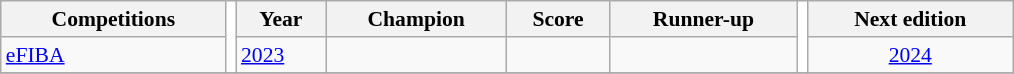<table class="wikitable" style="font-size:90%">
<tr>
<th>Competitions</th>
<td width="1%" rowspan=2 style="background-color:#ffffff;"></td>
<th>Year</th>
<th>Champion</th>
<th>Score</th>
<th>Runner-up</th>
<td width="1%" rowspan=2 style="background-color:#ffffff;"></td>
<th>Next edition</th>
</tr>
<tr>
<td><a href='#'>eFIBA</a></td>
<td><a href='#'>2023</a></td>
<td></td>
<td></td>
<td></td>
<td align=center><a href='#'>2024</a></td>
</tr>
<tr>
</tr>
</table>
